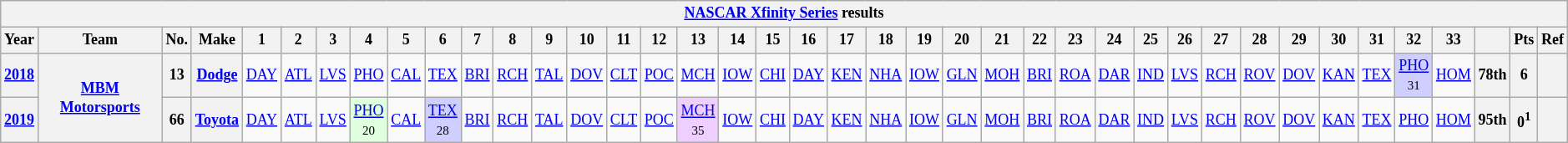<table class="wikitable" style="text-align:center; font-size:75%">
<tr>
<th colspan=40><a href='#'>NASCAR Xfinity Series</a> results</th>
</tr>
<tr>
<th>Year</th>
<th>Team</th>
<th>No.</th>
<th>Make</th>
<th>1</th>
<th>2</th>
<th>3</th>
<th>4</th>
<th>5</th>
<th>6</th>
<th>7</th>
<th>8</th>
<th>9</th>
<th>10</th>
<th>11</th>
<th>12</th>
<th>13</th>
<th>14</th>
<th>15</th>
<th>16</th>
<th>17</th>
<th>18</th>
<th>19</th>
<th>20</th>
<th>21</th>
<th>22</th>
<th>23</th>
<th>24</th>
<th>25</th>
<th>26</th>
<th>27</th>
<th>28</th>
<th>29</th>
<th>30</th>
<th>31</th>
<th>32</th>
<th>33</th>
<th></th>
<th>Pts</th>
<th>Ref</th>
</tr>
<tr>
<th><a href='#'>2018</a></th>
<th rowspan=2><a href='#'>MBM Motorsports</a></th>
<th>13</th>
<th><a href='#'>Dodge</a></th>
<td><a href='#'>DAY</a></td>
<td><a href='#'>ATL</a></td>
<td><a href='#'>LVS</a></td>
<td><a href='#'>PHO</a></td>
<td><a href='#'>CAL</a></td>
<td><a href='#'>TEX</a></td>
<td><a href='#'>BRI</a></td>
<td><a href='#'>RCH</a></td>
<td><a href='#'>TAL</a></td>
<td><a href='#'>DOV</a></td>
<td><a href='#'>CLT</a></td>
<td><a href='#'>POC</a></td>
<td><a href='#'>MCH</a></td>
<td><a href='#'>IOW</a></td>
<td><a href='#'>CHI</a></td>
<td><a href='#'>DAY</a></td>
<td><a href='#'>KEN</a></td>
<td><a href='#'>NHA</a></td>
<td><a href='#'>IOW</a></td>
<td><a href='#'>GLN</a></td>
<td><a href='#'>MOH</a></td>
<td><a href='#'>BRI</a></td>
<td><a href='#'>ROA</a></td>
<td><a href='#'>DAR</a></td>
<td><a href='#'>IND</a></td>
<td><a href='#'>LVS</a></td>
<td><a href='#'>RCH</a></td>
<td><a href='#'>ROV</a></td>
<td><a href='#'>DOV</a></td>
<td><a href='#'>KAN</a></td>
<td><a href='#'>TEX</a></td>
<td style="background:#CFCFFF;"><a href='#'>PHO</a><br><small>31</small></td>
<td><a href='#'>HOM</a></td>
<th>78th</th>
<th>6</th>
<th></th>
</tr>
<tr>
<th><a href='#'>2019</a></th>
<th>66</th>
<th><a href='#'>Toyota</a></th>
<td><a href='#'>DAY</a></td>
<td><a href='#'>ATL</a></td>
<td><a href='#'>LVS</a></td>
<td style="background:#DFFFDF;"><a href='#'>PHO</a><br><small>20</small></td>
<td><a href='#'>CAL</a></td>
<td style="background:#CFCFFF;"><a href='#'>TEX</a><br><small>28</small></td>
<td><a href='#'>BRI</a></td>
<td><a href='#'>RCH</a></td>
<td><a href='#'>TAL</a></td>
<td><a href='#'>DOV</a></td>
<td><a href='#'>CLT</a></td>
<td><a href='#'>POC</a></td>
<td style="background:#EFCFFF;"><a href='#'>MCH</a><br><small>35</small></td>
<td><a href='#'>IOW</a></td>
<td><a href='#'>CHI</a></td>
<td><a href='#'>DAY</a></td>
<td><a href='#'>KEN</a></td>
<td><a href='#'>NHA</a></td>
<td><a href='#'>IOW</a></td>
<td><a href='#'>GLN</a></td>
<td><a href='#'>MOH</a></td>
<td><a href='#'>BRI</a></td>
<td><a href='#'>ROA</a></td>
<td><a href='#'>DAR</a></td>
<td><a href='#'>IND</a></td>
<td><a href='#'>LVS</a></td>
<td><a href='#'>RCH</a></td>
<td><a href='#'>ROV</a></td>
<td><a href='#'>DOV</a></td>
<td><a href='#'>KAN</a></td>
<td><a href='#'>TEX</a></td>
<td><a href='#'>PHO</a></td>
<td><a href='#'>HOM</a></td>
<th>95th</th>
<th>0<sup>1</sup></th>
<th></th>
</tr>
</table>
